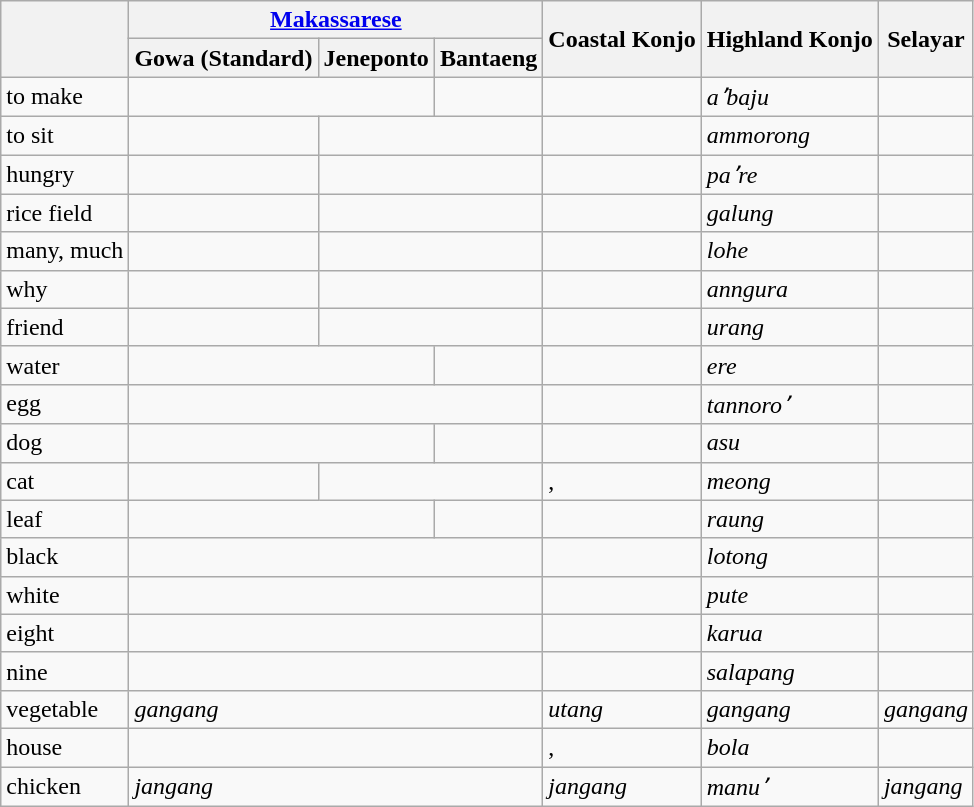<table class="wikitable">
<tr>
<th rowspan="2"></th>
<th colspan="3"><a href='#'>Makassarese</a></th>
<th rowspan="2">Coastal Konjo</th>
<th rowspan="2">Highland Konjo</th>
<th rowspan="2">Selayar</th>
</tr>
<tr>
<th>Gowa (Standard)</th>
<th>Jeneponto</th>
<th>Bantaeng</th>
</tr>
<tr>
<td>to make</td>
<td colspan="2"></td>
<td></td>
<td></td>
<td><em>aʼbaju</em></td>
<td></td>
</tr>
<tr>
<td>to sit</td>
<td></td>
<td colspan="2"></td>
<td></td>
<td><em>ammorong</em></td>
<td></td>
</tr>
<tr>
<td>hungry</td>
<td></td>
<td colspan="2"></td>
<td></td>
<td><em>paʼre</em></td>
<td></td>
</tr>
<tr>
<td>rice field</td>
<td></td>
<td colspan="2"></td>
<td></td>
<td><em>galung</em></td>
<td></td>
</tr>
<tr>
<td>many, much</td>
<td></td>
<td colspan="2"></td>
<td></td>
<td><em>lohe</em></td>
<td></td>
</tr>
<tr>
<td>why</td>
<td></td>
<td colspan="2"></td>
<td></td>
<td><em>anngura</em></td>
<td></td>
</tr>
<tr>
<td>friend</td>
<td></td>
<td colspan="2"></td>
<td></td>
<td><em>urang</em></td>
<td></td>
</tr>
<tr>
<td>water</td>
<td colspan="2"></td>
<td></td>
<td></td>
<td><em>ere</em></td>
<td></td>
</tr>
<tr>
<td>egg</td>
<td colspan="3"></td>
<td></td>
<td><em>tannoroʼ</em></td>
<td></td>
</tr>
<tr>
<td>dog</td>
<td colspan="2"></td>
<td></td>
<td></td>
<td><em>asu</em></td>
<td></td>
</tr>
<tr>
<td>cat</td>
<td></td>
<td colspan="2"></td>
<td>, </td>
<td><em>meong</em></td>
<td></td>
</tr>
<tr>
<td>leaf</td>
<td colspan="2"></td>
<td></td>
<td></td>
<td><em>raung</em></td>
<td></td>
</tr>
<tr>
<td>black</td>
<td colspan="3"></td>
<td></td>
<td><em>lotong</em></td>
<td></td>
</tr>
<tr>
<td>white</td>
<td colspan="3"></td>
<td></td>
<td><em>pute</em></td>
<td></td>
</tr>
<tr>
<td>eight</td>
<td colspan="3"></td>
<td></td>
<td><em>karua</em></td>
<td></td>
</tr>
<tr>
<td>nine</td>
<td colspan="3"></td>
<td></td>
<td><em>salapang</em></td>
<td></td>
</tr>
<tr>
<td>vegetable</td>
<td colspan="3"><em>gangang</em></td>
<td><em>utang</em></td>
<td><em>gangang</em></td>
<td><em>gangang</em></td>
</tr>
<tr>
<td>house</td>
<td colspan="3"></td>
<td>, </td>
<td><em>bola</em></td>
<td></td>
</tr>
<tr>
<td>chicken</td>
<td colspan="3"><em>jangang</em></td>
<td><em>jangang</em></td>
<td><em>manuʼ</em></td>
<td><em>jangang</em></td>
</tr>
</table>
